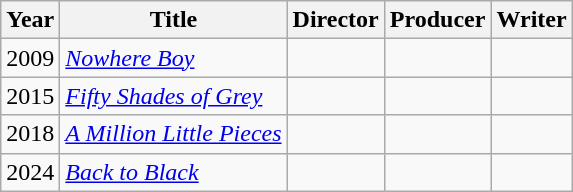<table class="wikitable">
<tr>
<th>Year</th>
<th>Title</th>
<th>Director</th>
<th>Producer</th>
<th>Writer</th>
</tr>
<tr>
<td>2009</td>
<td><em><a href='#'>Nowhere Boy</a></em></td>
<td></td>
<td></td>
<td></td>
</tr>
<tr>
<td>2015</td>
<td><em><a href='#'>Fifty Shades of Grey</a></em></td>
<td></td>
<td></td>
<td></td>
</tr>
<tr>
<td>2018</td>
<td><em><a href='#'>A Million Little Pieces</a></em></td>
<td></td>
<td></td>
<td></td>
</tr>
<tr>
<td>2024</td>
<td><em><a href='#'>Back to Black</a></em></td>
<td></td>
<td></td>
<td></td>
</tr>
</table>
